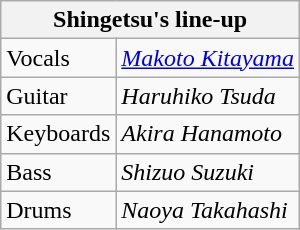<table class="wikitable">
<tr>
<th colspan=2><strong>Shingetsu's line-up</strong></th>
</tr>
<tr>
<td>Vocals</td>
<td><em><a href='#'>Makoto Kitayama</a></em></td>
</tr>
<tr>
<td>Guitar</td>
<td><em>Haruhiko Tsuda</em></td>
</tr>
<tr>
<td>Keyboards</td>
<td><em>Akira Hanamoto</em></td>
</tr>
<tr>
<td>Bass</td>
<td><em>Shizuo Suzuki</em></td>
</tr>
<tr>
<td>Drums</td>
<td><em>Naoya Takahashi</em></td>
</tr>
</table>
